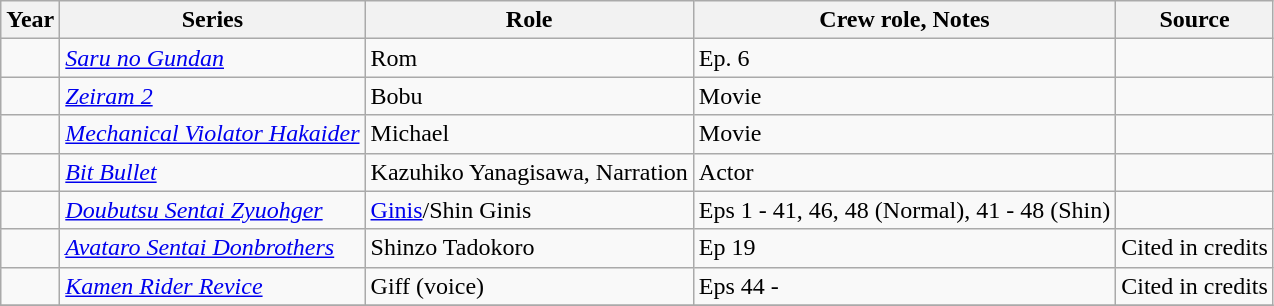<table class="wikitable sortable plainrowheaders">
<tr>
<th>Year</th>
<th>Series</th>
<th>Role</th>
<th class="unsortable">Crew role, Notes</th>
<th class="unsortable">Source</th>
</tr>
<tr>
<td></td>
<td><em><a href='#'>Saru no Gundan</a></em></td>
<td>Rom</td>
<td>Ep. 6</td>
<td></td>
</tr>
<tr>
<td></td>
<td><em><a href='#'>Zeiram 2</a></em></td>
<td>Bobu</td>
<td>Movie</td>
<td></td>
</tr>
<tr>
<td></td>
<td><em><a href='#'>Mechanical Violator Hakaider</a></em></td>
<td>Michael</td>
<td>Movie</td>
<td></td>
</tr>
<tr>
<td></td>
<td><em><a href='#'>Bit Bullet</a></em></td>
<td>Kazuhiko Yanagisawa, Narration</td>
<td>Actor</td>
<td></td>
</tr>
<tr>
<td></td>
<td><em><a href='#'>Doubutsu Sentai Zyuohger</a></em></td>
<td><a href='#'>Ginis</a>/Shin Ginis</td>
<td>Eps 1 - 41, 46, 48 (Normal), 41 - 48 (Shin)</td>
<td></td>
</tr>
<tr>
<td></td>
<td><em><a href='#'>Avataro Sentai Donbrothers</a></em></td>
<td>Shinzo Tadokoro</td>
<td>Ep 19</td>
<td>Cited in credits</td>
</tr>
<tr>
<td></td>
<td><em><a href='#'>Kamen Rider Revice</a></em></td>
<td>Giff (voice)</td>
<td>Eps 44 -</td>
<td>Cited in credits</td>
</tr>
<tr>
</tr>
</table>
